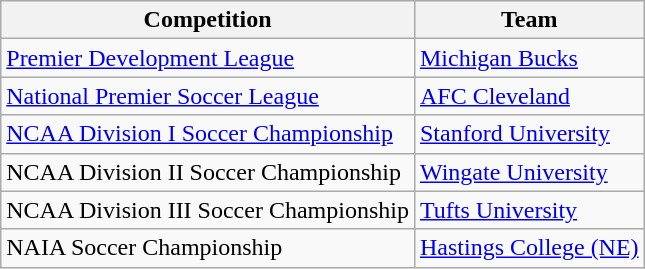<table class="wikitable">
<tr>
<th>Competition</th>
<th>Team</th>
</tr>
<tr>
<td><a href='#'>Premier Development League</a></td>
<td><a href='#'>Michigan Bucks</a></td>
</tr>
<tr>
<td><a href='#'>National Premier Soccer League</a></td>
<td><a href='#'>AFC Cleveland</a></td>
</tr>
<tr>
<td><a href='#'>NCAA Division I Soccer Championship</a></td>
<td><a href='#'>Stanford University</a></td>
</tr>
<tr>
<td>NCAA Division II Soccer Championship</td>
<td><a href='#'>Wingate University</a></td>
</tr>
<tr>
<td>NCAA Division III Soccer Championship</td>
<td><a href='#'>Tufts University</a></td>
</tr>
<tr>
<td>NAIA Soccer Championship</td>
<td><a href='#'>Hastings College (NE)</a></td>
</tr>
</table>
